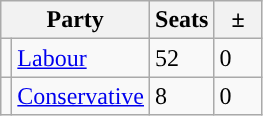<table class="wikitable">
<tr>
<th colspan="2">Party</th>
<th>Seats</th>
<th>  ±  </th>
</tr>
<tr>
<td style="background-color: "></td>
<td><a href='#'>Labour</a></td>
<td>52</td>
<td>0</td>
</tr>
<tr>
<td style="background-color: "></td>
<td><a href='#'>Conservative</a></td>
<td>8</td>
<td>0</td>
</tr>
</table>
